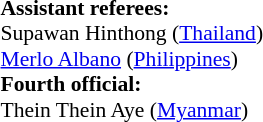<table style="width:50%;font-size:90%">
<tr>
<td><br><strong>Assistant referees:</strong>
<br>Supawan Hinthong (<a href='#'>Thailand</a>)
<br><a href='#'>Merlo Albano</a> (<a href='#'>Philippines</a>)
<br><strong>Fourth official:</strong>
<br>Thein Thein Aye (<a href='#'>Myanmar</a>)</td>
</tr>
</table>
